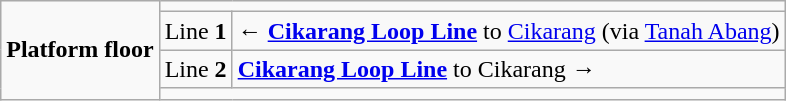<table class="wikitable">
<tr>
<td rowspan="4"><strong>Platform floor</strong></td>
<td colspan="2"></td>
</tr>
<tr>
<td>Line <strong>1</strong></td>
<td>←   <strong><a href='#'>Cikarang Loop Line</a></strong> to <a href='#'>Cikarang</a> (via <a href='#'>Tanah Abang</a>)</td>
</tr>
<tr>
<td>Line <strong>2</strong></td>
<td> <strong><a href='#'>Cikarang Loop Line</a></strong> to Cikarang  →</td>
</tr>
<tr>
<td colspan="2"></td>
</tr>
</table>
